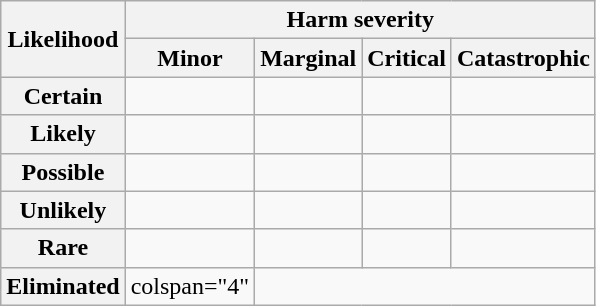<table class="wikitable">
<tr>
<th rowspan=2>Likelihood</th>
<th colspan=4>Harm severity</th>
</tr>
<tr>
<th>Minor</th>
<th>Marginal</th>
<th>Critical</th>
<th>Catastrophic</th>
</tr>
<tr>
<th>Certain</th>
<td></td>
<td></td>
<td></td>
<td></td>
</tr>
<tr>
<th>Likely</th>
<td></td>
<td></td>
<td></td>
<td></td>
</tr>
<tr>
<th>Possible</th>
<td></td>
<td></td>
<td></td>
<td></td>
</tr>
<tr>
<th>Unlikely</th>
<td></td>
<td></td>
<td></td>
<td></td>
</tr>
<tr>
<th>Rare</th>
<td></td>
<td></td>
<td></td>
<td></td>
</tr>
<tr>
<th>Eliminated</th>
<td>colspan="4" </td>
</tr>
</table>
